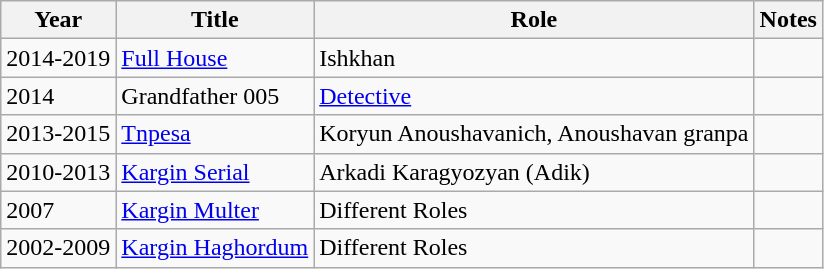<table class="wikitable sortable plainrowheaders">
<tr>
<th>Year</th>
<th>Title</th>
<th>Role</th>
<th class="unsortable">Notes</th>
</tr>
<tr>
<td>2014-2019</td>
<td><a href='#'>Full House</a></td>
<td>Ishkhan</td>
<td></td>
</tr>
<tr>
<td>2014</td>
<td>Grandfather 005</td>
<td><a href='#'>Detective</a></td>
<td></td>
</tr>
<tr>
<td>2013-2015</td>
<td><a href='#'>Tnpesa</a></td>
<td>Koryun Anoushavanich, Anoushavan granpa</td>
<td></td>
</tr>
<tr>
<td>2010-2013</td>
<td><a href='#'>Kargin Serial</a></td>
<td>Arkadi Karagyozyan (Adik)</td>
<td></td>
</tr>
<tr>
<td>2007</td>
<td><a href='#'>Kargin Multer</a></td>
<td>Different Roles</td>
<td></td>
</tr>
<tr>
<td>2002-2009</td>
<td><a href='#'>Kargin Haghordum</a></td>
<td>Different Roles</td>
<td></td>
</tr>
</table>
